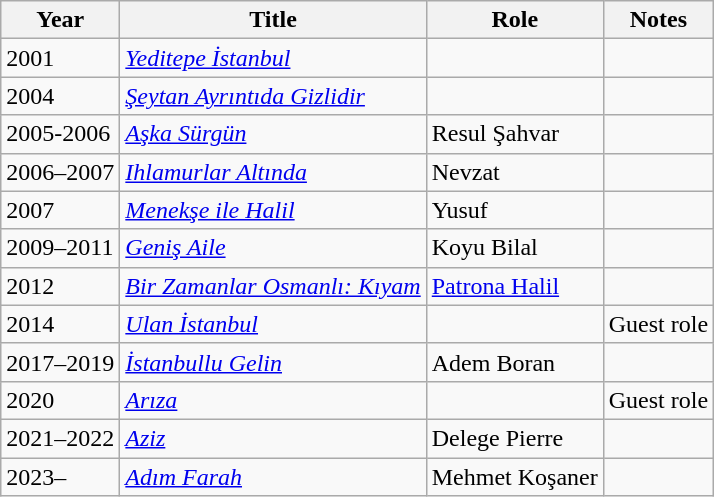<table class="wikitable sortable">
<tr>
<th>Year</th>
<th>Title</th>
<th>Role</th>
<th class="unsortable">Notes</th>
</tr>
<tr>
<td>2001</td>
<td><em><a href='#'>Yeditepe İstanbul</a></em></td>
<td></td>
<td></td>
</tr>
<tr>
<td>2004</td>
<td><em><a href='#'>Şeytan Ayrıntıda Gizlidir</a></em></td>
<td></td>
<td></td>
</tr>
<tr>
<td>2005-2006</td>
<td><em><a href='#'>Aşka Sürgün</a></em></td>
<td>Resul Şahvar</td>
<td></td>
</tr>
<tr>
<td>2006–2007</td>
<td><em><a href='#'>Ihlamurlar Altında</a></em></td>
<td>Nevzat</td>
<td></td>
</tr>
<tr>
<td>2007</td>
<td><em><a href='#'>Menekşe ile Halil</a></em></td>
<td>Yusuf</td>
<td></td>
</tr>
<tr>
<td>2009–2011</td>
<td><em><a href='#'>Geniş Aile</a></em></td>
<td>Koyu Bilal</td>
<td></td>
</tr>
<tr>
<td>2012</td>
<td><em><a href='#'>Bir Zamanlar Osmanlı: Kıyam</a></em></td>
<td><a href='#'>Patrona Halil</a></td>
<td></td>
</tr>
<tr>
<td>2014</td>
<td><em><a href='#'>Ulan İstanbul</a></em></td>
<td></td>
<td>Guest role</td>
</tr>
<tr>
<td>2017–2019</td>
<td><em><a href='#'>İstanbullu Gelin</a></em></td>
<td>Adem Boran</td>
<td></td>
</tr>
<tr>
<td>2020</td>
<td><em><a href='#'>Arıza</a></em></td>
<td></td>
<td>Guest role</td>
</tr>
<tr>
<td>2021–2022</td>
<td><em><a href='#'>Aziz</a></em></td>
<td>Delege Pierre</td>
<td></td>
</tr>
<tr>
<td>2023–</td>
<td><em><a href='#'>Adım Farah</a></em></td>
<td>Mehmet Koşaner</td>
<td></td>
</tr>
</table>
